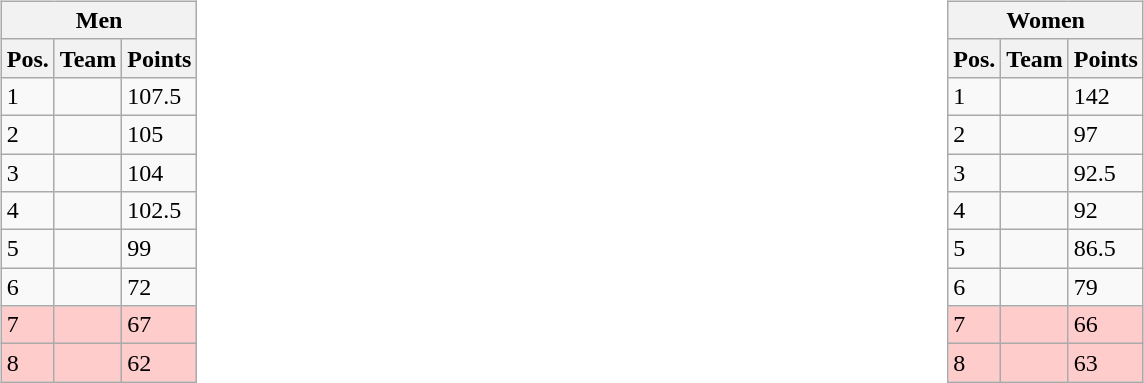<table style="width:100%;">
<tr>
<td width=50% valign=top><br><table class=wikitable>
<tr>
<th colspan=3>Men</th>
</tr>
<tr>
<th>Pos.</th>
<th>Team</th>
<th>Points</th>
</tr>
<tr>
<td>1</td>
<td></td>
<td>107.5</td>
</tr>
<tr>
<td>2</td>
<td></td>
<td>105</td>
</tr>
<tr>
<td>3</td>
<td><strong></strong></td>
<td>104</td>
</tr>
<tr>
<td>4</td>
<td></td>
<td>102.5</td>
</tr>
<tr>
<td>5</td>
<td></td>
<td>99</td>
</tr>
<tr>
<td>6</td>
<td></td>
<td>72</td>
</tr>
<tr bgcolor="ffcccc">
<td>7</td>
<td></td>
<td>67</td>
</tr>
<tr bgcolor="ffcccc">
<td>8</td>
<td></td>
<td>62</td>
</tr>
</table>
</td>
<td width=50% valign=top><br><table class=wikitable>
<tr>
<th colspan=3>Women</th>
</tr>
<tr>
<th>Pos.</th>
<th>Team</th>
<th>Points</th>
</tr>
<tr>
<td>1</td>
<td></td>
<td>142</td>
</tr>
<tr>
<td>2</td>
<td></td>
<td>97</td>
</tr>
<tr>
<td>3</td>
<td></td>
<td>92.5</td>
</tr>
<tr>
<td>4</td>
<td></td>
<td>92</td>
</tr>
<tr>
<td>5</td>
<td><strong></strong></td>
<td>86.5</td>
</tr>
<tr>
<td>6</td>
<td></td>
<td>79</td>
</tr>
<tr bgcolor="ffcccc">
<td>7</td>
<td></td>
<td>66</td>
</tr>
<tr bgcolor="ffcccc">
<td>8</td>
<td></td>
<td>63</td>
</tr>
</table>
</td>
</tr>
</table>
